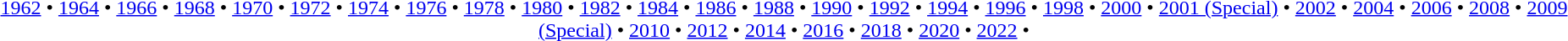<table id=toc class=toc summary=Contents>
<tr>
<td align=center><br><a href='#'>1962</a> • <a href='#'>1964</a> • <a href='#'>1966</a> • <a href='#'>1968</a> • <a href='#'>1970</a> • <a href='#'>1972</a> • <a href='#'>1974</a> • <a href='#'>1976</a> • <a href='#'>1978</a> • <a href='#'>1980</a> • <a href='#'>1982</a> • <a href='#'>1984</a> • <a href='#'>1986</a> • <a href='#'>1988</a> • <a href='#'>1990</a> • <a href='#'>1992</a> • <a href='#'>1994</a> • <a href='#'>1996</a> • <a href='#'>1998</a> • <a href='#'>2000</a> • <a href='#'>2001 (Special)</a> • <a href='#'>2002</a> • <a href='#'>2004</a> • <a href='#'>2006</a> • <a href='#'>2008</a> • <a href='#'>2009 (Special)</a> • <a href='#'>2010</a> • <a href='#'>2012</a> • <a href='#'>2014</a> • <a href='#'>2016</a> • <a href='#'>2018</a> • <a href='#'>2020</a> • <a href='#'>2022</a> •</td>
</tr>
</table>
